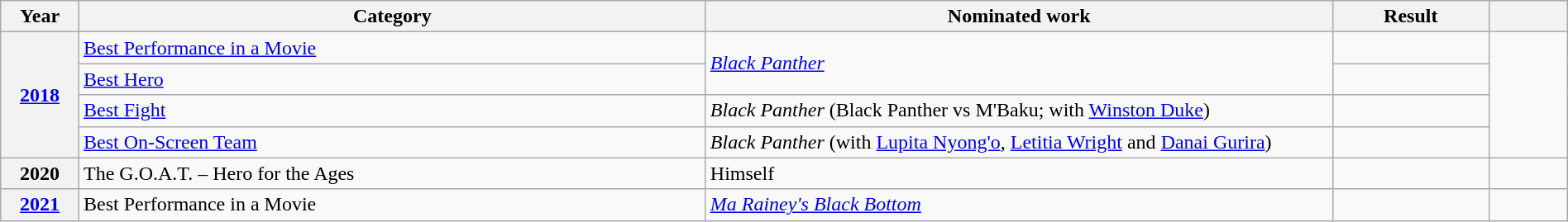<table class="wikitable plainrowheaders" style="width:100%;">
<tr>
<th scope="col" style="width:5%;">Year</th>
<th scope="col" style="width:40%;">Category</th>
<th scope="col" style="width:40%;">Nominated work</th>
<th scope="col" style="width:10%;">Result</th>
<th scope="col" style="width:5%;"></th>
</tr>
<tr>
<th scope="row" style="text-align:center;" rowspan="4"><a href='#'>2018</a></th>
<td><a href='#'>Best Performance in a Movie</a></td>
<td rowspan="2"><em><a href='#'>Black Panther</a></em></td>
<td></td>
<td rowspan="4" style="text-align:center;"></td>
</tr>
<tr>
<td><a href='#'>Best Hero</a></td>
<td></td>
</tr>
<tr>
<td><a href='#'>Best Fight</a></td>
<td><em>Black Panther</em> (Black Panther vs M'Baku; with <a href='#'>Winston Duke</a>)</td>
<td></td>
</tr>
<tr>
<td><a href='#'>Best On-Screen Team</a></td>
<td><em>Black Panther</em> (with <a href='#'>Lupita Nyong'o</a>, <a href='#'>Letitia Wright</a> and <a href='#'>Danai Gurira</a>)</td>
<td></td>
</tr>
<tr>
<th scope="row" style="text-align:center;">2020</th>
<td>The G.O.A.T. – Hero for the Ages</td>
<td>Himself</td>
<td></td>
<td style="text-align:center;"></td>
</tr>
<tr>
<th scope="row" style="text-align:center;"><a href='#'>2021</a></th>
<td>Best Performance in a Movie</td>
<td><em><a href='#'>Ma Rainey's Black Bottom</a></em></td>
<td></td>
<td style="text-align:center;"></td>
</tr>
</table>
